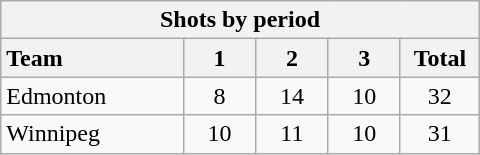<table class="wikitable" style="width:20em; text-align:right;">
<tr>
<th colspan=5>Shots by period</th>
</tr>
<tr>
<th style="width:8em; text-align:left;">Team</th>
<th style="width:3em;">1</th>
<th style="width:3em;">2</th>
<th style="width:3em;">3</th>
<th style="width:3em;">Total</th>
</tr>
<tr>
<td style="text-align:left;">Edmonton</td>
<td align=center>8</td>
<td align=center>14</td>
<td align=center>10</td>
<td align=center>32</td>
</tr>
<tr>
<td style="text-align:left;">Winnipeg</td>
<td align=center>10</td>
<td align=center>11</td>
<td align=center>10</td>
<td align=center>31</td>
</tr>
</table>
